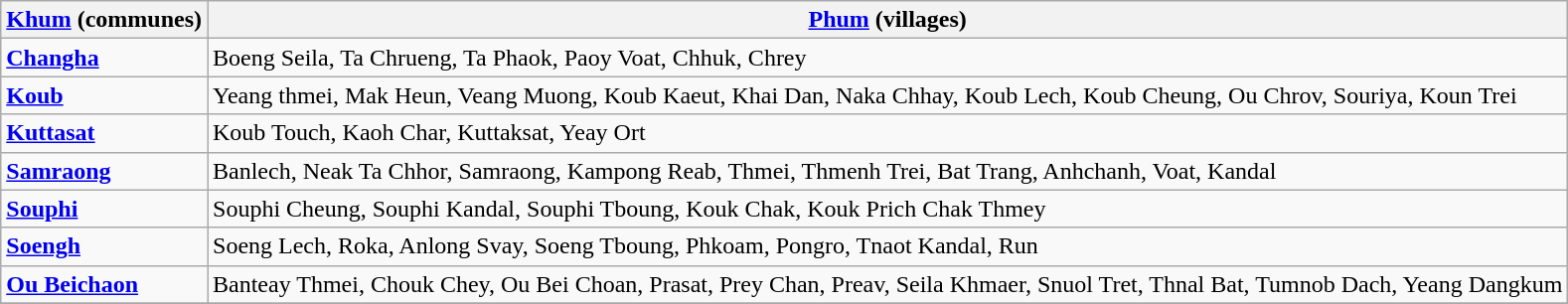<table class="wikitable">
<tr>
<th><a href='#'>Khum</a> (communes)</th>
<th><a href='#'>Phum</a> (villages)</th>
</tr>
<tr>
<td><strong><a href='#'>Changha</a></strong></td>
<td>Boeng Seila, Ta Chrueng, Ta Phaok, Paoy Voat, Chhuk, Chrey</td>
</tr>
<tr>
<td><strong><a href='#'>Koub</a></strong></td>
<td>Yeang thmei, Mak Heun, Veang Muong, Koub Kaeut, Khai Dan, Naka Chhay, Koub Lech, Koub Cheung, Ou Chrov, Souriya, Koun Trei</td>
</tr>
<tr>
<td><strong><a href='#'>Kuttasat</a></strong></td>
<td>Koub Touch, Kaoh Char, Kuttaksat, Yeay Ort</td>
</tr>
<tr>
<td><strong><a href='#'>Samraong</a></strong></td>
<td>Banlech, Neak Ta Chhor, Samraong, Kampong Reab, Thmei, Thmenh Trei, Bat Trang, Anhchanh, Voat, Kandal</td>
</tr>
<tr>
<td><strong><a href='#'>Souphi</a></strong></td>
<td>Souphi Cheung, Souphi Kandal, Souphi Tboung, Kouk Chak, Kouk Prich Chak Thmey</td>
</tr>
<tr>
<td><strong><a href='#'>Soengh</a></strong></td>
<td>Soeng Lech, Roka, Anlong Svay, Soeng Tboung, Phkoam, Pongro, Tnaot Kandal, Run</td>
</tr>
<tr>
<td><strong><a href='#'>Ou Beichaon</a></strong></td>
<td>Banteay Thmei, Chouk Chey, Ou Bei Choan, Prasat, Prey Chan, Preav, Seila Khmaer, Snuol Tret, Thnal Bat, Tumnob Dach, Yeang Dangkum</td>
</tr>
<tr>
</tr>
</table>
